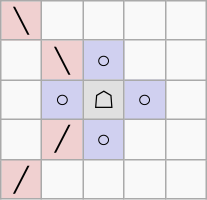<table border="1" class="wikitable">
<tr align=center>
<td width="20" style="background:#f0d0d0;">╲</td>
<td width="20"> </td>
<td width="20"> </td>
<td width="20"> </td>
<td width="20"> </td>
</tr>
<tr align=center>
<td> </td>
<td style="background:#f0d0d0;">╲</td>
<td style="background:#d0d0f0;">○</td>
<td> </td>
<td> </td>
</tr>
<tr align=center>
<td> </td>
<td style="background:#d0d0f0;">○</td>
<td style="background:#e0e0e0;">☖</td>
<td style="background:#d0d0f0;">○</td>
<td> </td>
</tr>
<tr align=center>
<td> </td>
<td style="background:#f0d0d0;">╱</td>
<td style="background:#d0d0f0;">○</td>
<td> </td>
<td> </td>
</tr>
<tr align=center>
<td style="background:#f0d0d0;">╱</td>
<td> </td>
<td> </td>
<td> </td>
<td> </td>
</tr>
</table>
